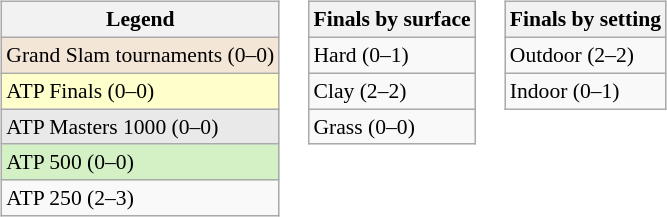<table>
<tr valign="top">
<td><br><table class=wikitable style="font-size:90%">
<tr>
<th>Legend</th>
</tr>
<tr style="background:#f3e6d7;">
<td>Grand Slam tournaments (0–0)</td>
</tr>
<tr style="background:#ffffcc;">
<td>ATP Finals (0–0)</td>
</tr>
<tr style="background:#e9e9e9;">
<td>ATP Masters 1000 (0–0)</td>
</tr>
<tr style="background:#d4f1c5;">
<td>ATP 500 (0–0)</td>
</tr>
<tr>
<td>ATP 250 (2–3)</td>
</tr>
</table>
</td>
<td><br><table class=wikitable style="font-size:90%">
<tr>
<th>Finals by surface</th>
</tr>
<tr>
<td>Hard (0–1)</td>
</tr>
<tr>
<td>Clay (2–2)</td>
</tr>
<tr>
<td>Grass (0–0)</td>
</tr>
</table>
</td>
<td><br><table class=wikitable style="font-size:90%">
<tr>
<th>Finals by setting</th>
</tr>
<tr>
<td>Outdoor (2–2)</td>
</tr>
<tr>
<td>Indoor (0–1)</td>
</tr>
</table>
</td>
</tr>
</table>
